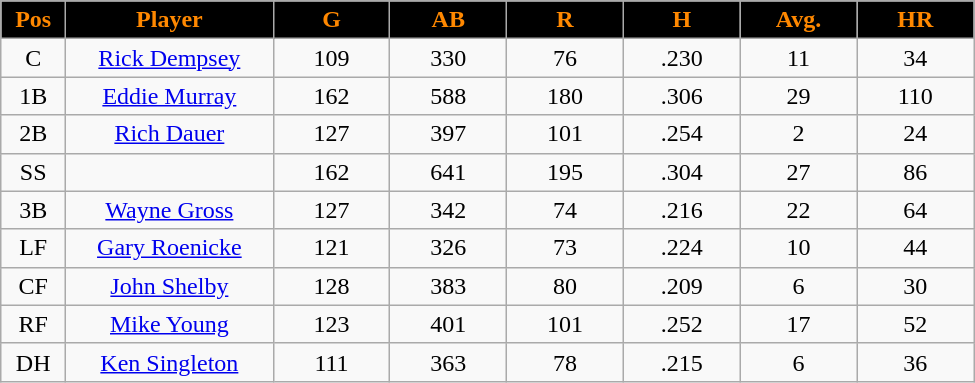<table class="wikitable sortable">
<tr>
<th style="background:black;color:#FF8800;" width="5%">Pos</th>
<th style="background:black;color:#FF8800;" width="16%">Player</th>
<th style="background:black;color:#FF8800;" width="9%">G</th>
<th style="background:black;color:#FF8800;" width="9%">AB</th>
<th style="background:black;color:#FF8800;" width="9%">R</th>
<th style="background:black;color:#FF8800;" width="9%">H</th>
<th style="background:black;color:#FF8800;" width="9%">Avg.</th>
<th style="background:black;color:#FF8800;" width="9%">HR</th>
</tr>
<tr align="center">
<td>C</td>
<td><a href='#'>Rick Dempsey</a></td>
<td>109</td>
<td>330</td>
<td>76</td>
<td>.230</td>
<td>11</td>
<td>34</td>
</tr>
<tr align="center">
<td>1B</td>
<td><a href='#'>Eddie Murray</a></td>
<td>162</td>
<td>588</td>
<td>180</td>
<td>.306</td>
<td>29</td>
<td>110</td>
</tr>
<tr align="center">
<td>2B</td>
<td><a href='#'>Rich Dauer</a></td>
<td>127</td>
<td>397</td>
<td>101</td>
<td>.254</td>
<td>2</td>
<td>24</td>
</tr>
<tr align="center">
<td>SS</td>
<td></td>
<td>162</td>
<td>641</td>
<td>195</td>
<td>.304</td>
<td>27</td>
<td>86</td>
</tr>
<tr align="center">
<td>3B</td>
<td><a href='#'>Wayne Gross</a></td>
<td>127</td>
<td>342</td>
<td>74</td>
<td>.216</td>
<td>22</td>
<td>64</td>
</tr>
<tr align="center">
<td>LF</td>
<td><a href='#'>Gary Roenicke</a></td>
<td>121</td>
<td>326</td>
<td>73</td>
<td>.224</td>
<td>10</td>
<td>44</td>
</tr>
<tr align="center">
<td>CF</td>
<td><a href='#'>John Shelby</a></td>
<td>128</td>
<td>383</td>
<td>80</td>
<td>.209</td>
<td>6</td>
<td>30</td>
</tr>
<tr align="center">
<td>RF</td>
<td><a href='#'>Mike Young</a></td>
<td>123</td>
<td>401</td>
<td>101</td>
<td>.252</td>
<td>17</td>
<td>52</td>
</tr>
<tr align="center">
<td>DH</td>
<td><a href='#'>Ken Singleton</a></td>
<td>111</td>
<td>363</td>
<td>78</td>
<td>.215</td>
<td>6</td>
<td>36</td>
</tr>
</table>
